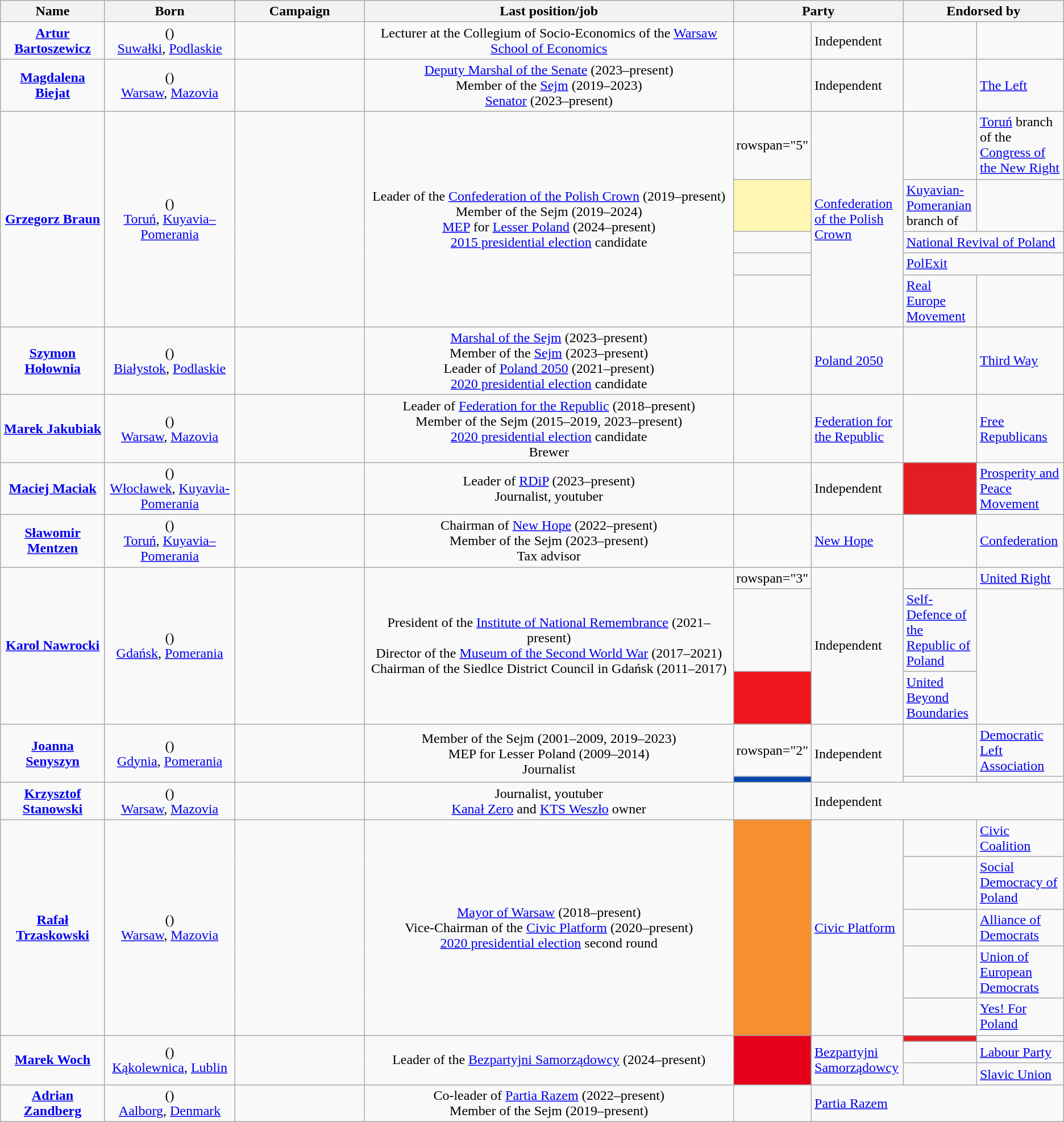<table class="wikitable sortable" style="text-align:center;">
<tr>
<th style="width: 115px;">Name</th>
<th style="width: 145px;">Born</th>
<th style="width: 145px;">Campaign</th>
<th style="width: 425px;", class="unsortable">Last position/job</th>
<th style="width: 215px;" colspan="2">Party</th>
<th style="width: 215px;" colspan="2">Endorsed by</th>
</tr>
<tr>
<td data-sort-value="Bartoszewicz, Artur"><strong><a href='#'>Artur Bartoszewicz</a></strong></td>
<td> ()<br><a href='#'>Suwałki</a>, <a href='#'>Podlaskie</a></td>
<td></td>
<td>Lecturer at the Collegium of Socio-Economics of the <a href='#'>Warsaw School of Economics</a></td>
<td></td>
<td style="text-align:left;">Independent</td>
<td></td>
<td style="text-align:left;"></td>
</tr>
<tr>
<td data-sort-value="Biejat, Magdalena"><strong><a href='#'>Magdalena Biejat</a></strong></td>
<td> ()<br><a href='#'>Warsaw</a>, <a href='#'>Mazovia</a></td>
<td></td>
<td><a href='#'>Deputy Marshal of the Senate</a> (2023–present)<br>Member of the <a href='#'>Sejm</a> (2019–2023)<br><a href='#'>Senator</a> (2023–present)</td>
<td></td>
<td style="text-align:left;">Independent</td>
<td></td>
<td style="text-align:left;"><a href='#'>The Left</a></td>
</tr>
<tr>
<td data-sort-value="Braun, Grzegorz" rowspan="5"><strong><a href='#'>Grzegorz Braun</a></strong></td>
<td rowspan="5"> ()<br><a href='#'>Toruń</a>, <a href='#'>Kuyavia–Pomerania</a></td>
<td rowspan="5"></td>
<td rowspan="5">Leader of the <a href='#'>Confederation of the Polish Crown</a> (2019–present)<br>Member of the Sejm (2019–2024)<br><a href='#'>MEP</a> for <a href='#'>Lesser Poland</a> (2024–present)<br><a href='#'>2015 presidential election</a> candidate</td>
<td>rowspan="5" </td>
<td style="text-align:left;" rowspan="5"><a href='#'>Confederation of the Polish Crown</a></td>
<td></td>
<td style="text-align:left;"><a href='#'>Toruń</a> branch of the <a href='#'>Congress of the New Right</a></td>
</tr>
<tr>
<td style="background:#FFF7B2;"></td>
<td style="text-align:left;"><a href='#'>Kuyavian-Pomeranian</a> branch of </td>
</tr>
<tr>
<td></td>
<td colspan="3" style="text-align:left;"><a href='#'>National Revival of Poland</a></td>
</tr>
<tr>
<td></td>
<td colspan="3" style="text-align:left;"><a href='#'>PolExit</a></td>
</tr>
<tr>
<td></td>
<td style="text-align:left;"><a href='#'>Real Europe Movement</a></td>
</tr>
<tr>
<td data-sort-value="Hołownia, Szymon"><strong><a href='#'>Szymon Hołownia</a></strong></td>
<td> ()<br><a href='#'>Białystok</a>, <a href='#'>Podlaskie</a></td>
<td></td>
<td><a href='#'>Marshal of the Sejm</a> (2023–present)<br>Member of the <a href='#'>Sejm</a> (2023–present)<br>Leader of <a href='#'>Poland 2050</a> (2021–present)<br><a href='#'>2020 presidential election</a> candidate</td>
<td></td>
<td style="text-align:left;"><a href='#'>Poland 2050</a></td>
<td></td>
<td style="text-align:left;"><a href='#'>Third Way</a></td>
</tr>
<tr>
<td data-sort-value="Jakubiak, Marek"><strong><a href='#'>Marek Jakubiak</a></strong></td>
<td> ()<br><a href='#'>Warsaw</a>, <a href='#'>Mazovia</a></td>
<td></td>
<td>Leader of <a href='#'>Federation for the Republic</a> (2018–present)<br>Member of the Sejm (2015–2019, 2023–present)<br><a href='#'>2020 presidential election</a> candidate<br>Brewer</td>
<td></td>
<td style="text-align:left;"><a href='#'>Federation for the Republic</a></td>
<td></td>
<td style="text-align:left;"><a href='#'>Free Republicans</a></td>
</tr>
<tr>
<td data-sort-value="Maciak, Maciej"><strong><a href='#'>Maciej Maciak</a></strong></td>
<td> ()<br><a href='#'>Włocławek</a>, <a href='#'>Kuyavia-Pomerania</a></td>
<td></td>
<td>Leader of <a href='#'>RDiP</a> (2023–present)<br>Journalist, youtuber</td>
<td></td>
<td style="text-align:left;">Independent</td>
<td style="background:#e31e23;"></td>
<td style="text-align:left;"><a href='#'>Prosperity and Peace Movement</a></td>
</tr>
<tr>
<td data-sort-value="Mentzen, Sławomir"> <strong><a href='#'>Sławomir Mentzen</a></strong></td>
<td> ()<br><a href='#'>Toruń</a>, <a href='#'>Kuyavia–Pomerania</a></td>
<td></td>
<td>Chairman of <a href='#'>New Hope</a> (2022–present)<br>Member of the Sejm (2023–present)<br>Tax advisor</td>
<td></td>
<td style="text-align:left;"><a href='#'>New Hope</a></td>
<td></td>
<td style="text-align:left;"><a href='#'>Confederation</a></td>
</tr>
<tr>
<td data-sort-value="Nawrocki, Karol" rowspan="3"><strong><a href='#'>Karol Nawrocki</a></strong></td>
<td rowspan="3"> ()<br><a href='#'>Gdańsk</a>, <a href='#'>Pomerania</a></td>
<td rowspan="3"></td>
<td rowspan="3">President of the <a href='#'>Institute of National Remembrance</a> (2021–present)<br>Director of the <a href='#'>Museum of the Second World War</a> (2017–2021)<br>Chairman of the Siedlce District Council in Gdańsk (2011–2017)</td>
<td>rowspan="3" </td>
<td rowspan="3" style="text-align:left;">Independent</td>
<td></td>
<td style="text-align:left;"><a href='#'>United Right</a></td>
</tr>
<tr>
<td></td>
<td style="text-align:left;"><a href='#'>Self-Defence of the Republic of Poland</a></td>
</tr>
<tr>
<td style="background:#ee151f;"></td>
<td style="text-align:left;"><a href='#'>United Beyond Boundaries</a></td>
</tr>
<tr>
<td data-sort-value="Senyszyn, Joanna" rowspan="2"><strong><a href='#'>Joanna Senyszyn</a></strong></td>
<td rowspan="2"> ()<br><a href='#'>Gdynia</a>, <a href='#'>Pomerania</a></td>
<td rowspan="2"></td>
<td rowspan="2">Member of the Sejm (2001–2009, 2019–2023)<br>MEP for Lesser Poland (2009–2014)<br>Journalist</td>
<td>rowspan="2" </td>
<td rowspan="2" style="text-align:left;">Independent</td>
<td></td>
<td style="text-align:left;"><a href='#'>Democratic Left Association</a></td>
</tr>
<tr>
<td style="background:#0045AC;"></td>
<td style="text-align:left;"></td>
</tr>
<tr>
<td data-sort-value="Stanowski, Krzysztof"><strong><a href='#'>Krzysztof Stanowski</a></strong></td>
<td> ()<br><a href='#'>Warsaw</a>, <a href='#'>Mazovia</a></td>
<td></td>
<td>Journalist, youtuber<br><a href='#'>Kanał Zero</a> and <a href='#'>KTS Weszło</a> owner</td>
<td></td>
<td style="text-align:left;" colspan="3">Independent</td>
</tr>
<tr>
<td data-sort-value="Trzaskowski, Rafał" rowspan="5"><strong><a href='#'>Rafał Trzaskowski</a></strong></td>
<td rowspan="5"> ()<br><a href='#'>Warsaw</a>, <a href='#'>Mazovia</a></td>
<td rowspan="5"></td>
<td rowspan="5"><a href='#'>Mayor of Warsaw</a> (2018–present)<br>Vice-Chairman of the <a href='#'>Civic Platform</a> (2020–present)<br><a href='#'>2020 presidential election</a> second round</td>
<td rowspan="5" style="background:#F68F2D;"></td>
<td rowspan="5" style="text-align:left;"><a href='#'>Civic Platform</a></td>
<td></td>
<td style="text-align:left;"><a href='#'>Civic Coalition</a></td>
</tr>
<tr>
<td></td>
<td style="text-align:left;"><a href='#'>Social Democracy of Poland</a></td>
</tr>
<tr>
<td></td>
<td style="text-align:left;"><a href='#'>Alliance of Democrats</a></td>
</tr>
<tr>
<td></td>
<td style="text-align:left;"><a href='#'>Union of European Democrats</a></td>
</tr>
<tr>
<td></td>
<td style="text-align:left;"><a href='#'>Yes! For Poland</a></td>
</tr>
<tr>
<td data-sort-value="Woch, Marek" rowspan="3"><strong><a href='#'>Marek Woch</a></strong></td>
<td rowspan="3"> ()<br><a href='#'>Kąkolewnica</a>, <a href='#'>Lublin</a></td>
<td rowspan="3"></td>
<td rowspan="3">Leader of the <a href='#'>Bezpartyjni Samorządowcy</a> (2024–present)</td>
<td rowspan="3" style="background:#E6001A;"></td>
<td rowspan="3" style="text-align:left;"><a href='#'>Bezpartyjni Samorządowcy</a></td>
<td style="background:#E31E24;"></td>
<td style="text-align:left;"></td>
</tr>
<tr>
<td></td>
<td style="text-align:left;"><a href='#'>Labour Party</a></td>
</tr>
<tr>
<td></td>
<td style="text-align:left;"><a href='#'>Slavic Union</a></td>
</tr>
<tr>
<td data-sort-value="Zandberg, Adrian"><strong><a href='#'>Adrian Zandberg</a></strong></td>
<td> ()<br><a href='#'>Aalborg</a>, <a href='#'>Denmark</a></td>
<td></td>
<td>Co-leader of <a href='#'>Partia Razem</a> (2022–present) <br>Member of the Sejm (2019–present)</td>
<td></td>
<td colspan="3" style="text-align:left;"><a href='#'>Partia Razem</a></td>
</tr>
</table>
